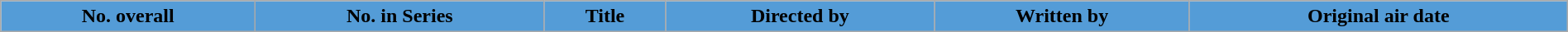<table class="wikitable plainrowheaders" width="100%">
<tr>
<th style="background-color: #549CD7;">No. overall</th>
<th style="background-color: #549CD7;">No. in Series</th>
<th style="background-color: #549CD7;">Title</th>
<th style="background-color: #549CD7;">Directed by</th>
<th style="background-color: #549CD7;">Written by</th>
<th style="background-color: #549CD7;">Original air date<br>











</th>
</tr>
</table>
